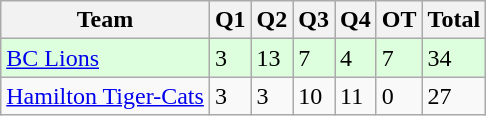<table class="wikitable">
<tr>
<th>Team</th>
<th>Q1</th>
<th>Q2</th>
<th>Q3</th>
<th>Q4</th>
<th>OT</th>
<th>Total</th>
</tr>
<tr style="background-color:#DDFFDD">
<td><a href='#'>BC Lions</a></td>
<td>3</td>
<td>13</td>
<td>7</td>
<td>4</td>
<td>7</td>
<td>34</td>
</tr>
<tr>
<td><a href='#'>Hamilton Tiger-Cats</a></td>
<td>3</td>
<td>3</td>
<td>10</td>
<td>11</td>
<td>0</td>
<td>27</td>
</tr>
</table>
